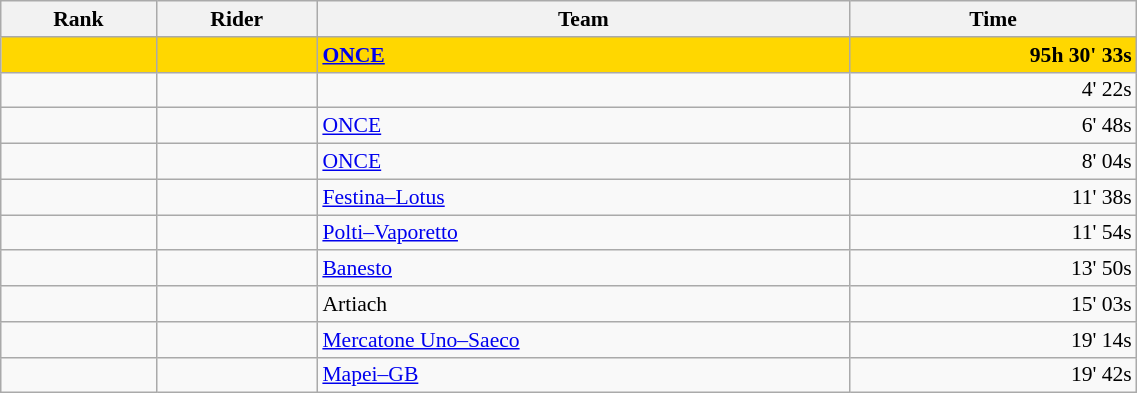<table class=wikitable style="font-size:90%" width="60%">
<tr>
<th>Rank</th>
<th>Rider</th>
<th>Team</th>
<th>Time</th>
</tr>
<tr bgcolor=gold>
<td></td>
<td><strong></strong></td>
<td><strong><a href='#'>ONCE</a></strong></td>
<td align="right"><strong>95h 30' 33s</strong></td>
</tr>
<tr>
<td></td>
<td></td>
<td></td>
<td align="right">4' 22s</td>
</tr>
<tr>
<td></td>
<td></td>
<td><a href='#'>ONCE</a></td>
<td align="right">6' 48s</td>
</tr>
<tr>
<td></td>
<td></td>
<td><a href='#'>ONCE</a></td>
<td align="right">8' 04s</td>
</tr>
<tr>
<td></td>
<td></td>
<td><a href='#'>Festina–Lotus</a></td>
<td align="right">11' 38s</td>
</tr>
<tr>
<td></td>
<td></td>
<td><a href='#'>Polti–Vaporetto</a></td>
<td align="right">11' 54s</td>
</tr>
<tr>
<td></td>
<td></td>
<td><a href='#'>Banesto</a></td>
<td align="right">13' 50s</td>
</tr>
<tr>
<td></td>
<td></td>
<td>Artiach</td>
<td align="right">15' 03s</td>
</tr>
<tr>
<td></td>
<td></td>
<td><a href='#'>Mercatone Uno–Saeco</a></td>
<td align="right">19' 14s</td>
</tr>
<tr>
<td></td>
<td></td>
<td><a href='#'>Mapei–GB</a></td>
<td align="right">19' 42s</td>
</tr>
</table>
